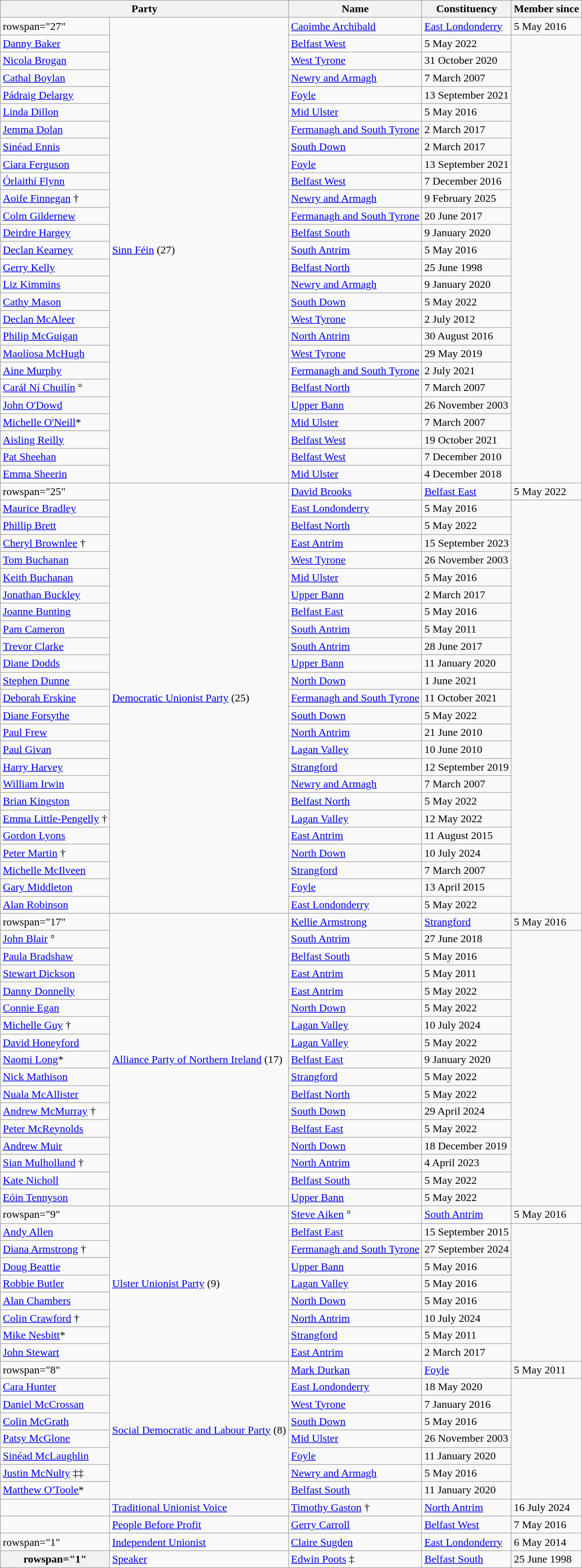<table class="wikitable sortable">
<tr>
<th colspan="2">Party</th>
<th>Name</th>
<th>Constituency</th>
<th>Member since</th>
</tr>
<tr>
<td>rowspan="27" </td>
<td rowspan="27"><a href='#'>Sinn Féin</a> (27)</td>
<td><a href='#'>Caoimhe Archibald</a></td>
<td><a href='#'>East Londonderry</a></td>
<td>5 May 2016</td>
</tr>
<tr>
<td><a href='#'>Danny Baker</a></td>
<td><a href='#'>Belfast West</a></td>
<td>5 May 2022</td>
</tr>
<tr>
<td><a href='#'>Nicola Brogan</a></td>
<td><a href='#'>West Tyrone</a></td>
<td>31 October 2020</td>
</tr>
<tr>
<td><a href='#'>Cathal Boylan</a></td>
<td><a href='#'>Newry and Armagh</a></td>
<td>7 March 2007</td>
</tr>
<tr>
<td><a href='#'>Pádraig Delargy</a></td>
<td><a href='#'>Foyle</a></td>
<td>13 September 2021</td>
</tr>
<tr>
<td><a href='#'>Linda Dillon</a></td>
<td><a href='#'>Mid Ulster</a></td>
<td>5 May 2016</td>
</tr>
<tr>
<td><a href='#'>Jemma Dolan</a></td>
<td><a href='#'>Fermanagh and South Tyrone</a></td>
<td>2 March 2017</td>
</tr>
<tr>
<td><a href='#'>Sinéad Ennis</a></td>
<td><a href='#'>South Down</a></td>
<td>2 March 2017</td>
</tr>
<tr>
<td><a href='#'>Ciara Ferguson</a></td>
<td><a href='#'>Foyle</a></td>
<td>13 September 2021</td>
</tr>
<tr>
<td><a href='#'>Órlaithí Flynn</a></td>
<td><a href='#'>Belfast West</a></td>
<td>7 December 2016</td>
</tr>
<tr>
<td><a href='#'>Aoife Finnegan</a> †</td>
<td><a href='#'>Newry and Armagh</a></td>
<td>9 February 2025</td>
</tr>
<tr>
<td><a href='#'>Colm Gildernew</a></td>
<td><a href='#'>Fermanagh and South Tyrone</a></td>
<td>20 June 2017</td>
</tr>
<tr>
<td><a href='#'>Deirdre Hargey</a></td>
<td><a href='#'>Belfast South</a></td>
<td>9 January 2020</td>
</tr>
<tr>
<td><a href='#'>Declan Kearney</a></td>
<td><a href='#'>South Antrim</a></td>
<td>5 May 2016</td>
</tr>
<tr>
<td><a href='#'>Gerry Kelly</a></td>
<td><a href='#'>Belfast North</a></td>
<td>25 June 1998</td>
</tr>
<tr>
<td><a href='#'>Liz Kimmins</a></td>
<td><a href='#'>Newry and Armagh</a></td>
<td>9 January 2020</td>
</tr>
<tr>
<td><a href='#'>Cathy Mason</a></td>
<td><a href='#'>South Down</a></td>
<td>5 May 2022</td>
</tr>
<tr>
<td><a href='#'>Declan McAleer</a></td>
<td><a href='#'>West Tyrone</a></td>
<td>2 July 2012</td>
</tr>
<tr>
<td><a href='#'>Philip McGuigan</a></td>
<td><a href='#'>North Antrim</a></td>
<td>30 August 2016</td>
</tr>
<tr>
<td><a href='#'>Maolíosa McHugh</a></td>
<td><a href='#'>West Tyrone</a></td>
<td>29 May 2019</td>
</tr>
<tr>
<td><a href='#'>Aine Murphy</a></td>
<td><a href='#'>Fermanagh and South Tyrone</a></td>
<td>2 July 2021</td>
</tr>
<tr>
<td><a href='#'>Carál Ní Chuilín</a> °</td>
<td><a href='#'>Belfast North</a></td>
<td>7 March 2007</td>
</tr>
<tr>
<td><a href='#'>John O'Dowd</a></td>
<td><a href='#'>Upper Bann</a></td>
<td>26 November 2003</td>
</tr>
<tr>
<td><a href='#'>Michelle O'Neill</a>*</td>
<td><a href='#'>Mid Ulster</a></td>
<td>7 March 2007</td>
</tr>
<tr>
<td><a href='#'>Aisling Reilly</a></td>
<td><a href='#'>Belfast West</a></td>
<td>19 October 2021</td>
</tr>
<tr>
<td><a href='#'>Pat Sheehan</a></td>
<td><a href='#'>Belfast West</a></td>
<td>7 December 2010</td>
</tr>
<tr>
<td><a href='#'>Emma Sheerin</a></td>
<td><a href='#'>Mid Ulster</a></td>
<td>4 December 2018</td>
</tr>
<tr>
<td>rowspan="25" </td>
<td rowspan="25"><a href='#'>Democratic Unionist Party</a> (25)</td>
<td><a href='#'>David Brooks</a></td>
<td><a href='#'>Belfast East</a></td>
<td>5 May 2022</td>
</tr>
<tr>
<td><a href='#'>Maurice Bradley</a></td>
<td><a href='#'>East Londonderry</a></td>
<td>5 May 2016</td>
</tr>
<tr>
<td><a href='#'>Phillip Brett</a></td>
<td><a href='#'>Belfast North</a></td>
<td>5 May 2022</td>
</tr>
<tr>
<td><a href='#'>Cheryl Brownlee</a> †</td>
<td><a href='#'>East Antrim</a></td>
<td>15 September 2023</td>
</tr>
<tr>
<td><a href='#'>Tom Buchanan</a></td>
<td><a href='#'>West Tyrone</a></td>
<td>26 November 2003</td>
</tr>
<tr>
<td><a href='#'>Keith Buchanan</a></td>
<td><a href='#'>Mid Ulster</a></td>
<td>5 May 2016</td>
</tr>
<tr>
<td><a href='#'>Jonathan Buckley</a></td>
<td><a href='#'>Upper Bann</a></td>
<td>2 March 2017</td>
</tr>
<tr>
<td><a href='#'>Joanne Bunting</a></td>
<td><a href='#'>Belfast East</a></td>
<td>5 May 2016</td>
</tr>
<tr>
<td><a href='#'>Pam Cameron</a></td>
<td><a href='#'>South Antrim</a></td>
<td>5 May 2011</td>
</tr>
<tr>
<td><a href='#'>Trevor Clarke</a></td>
<td><a href='#'>South Antrim</a></td>
<td>28 June 2017</td>
</tr>
<tr>
<td><a href='#'>Diane Dodds</a></td>
<td><a href='#'>Upper Bann</a></td>
<td>11 January 2020</td>
</tr>
<tr>
<td><a href='#'>Stephen Dunne</a></td>
<td><a href='#'>North Down</a></td>
<td>1 June 2021</td>
</tr>
<tr>
<td><a href='#'>Deborah Erskine</a></td>
<td><a href='#'>Fermanagh and South Tyrone</a></td>
<td>11 October 2021</td>
</tr>
<tr>
<td><a href='#'>Diane Forsythe</a></td>
<td><a href='#'>South Down</a></td>
<td>5 May 2022</td>
</tr>
<tr>
<td><a href='#'>Paul Frew</a></td>
<td><a href='#'>North Antrim</a></td>
<td>21 June 2010</td>
</tr>
<tr>
<td><a href='#'>Paul Givan</a></td>
<td><a href='#'>Lagan Valley</a></td>
<td>10 June 2010</td>
</tr>
<tr>
<td><a href='#'>Harry Harvey</a></td>
<td><a href='#'>Strangford</a></td>
<td>12 September 2019</td>
</tr>
<tr>
<td><a href='#'>William Irwin</a></td>
<td><a href='#'>Newry and Armagh</a></td>
<td>7 March 2007</td>
</tr>
<tr>
<td><a href='#'>Brian Kingston</a></td>
<td><a href='#'>Belfast North</a></td>
<td>5 May 2022</td>
</tr>
<tr>
<td><a href='#'>Emma Little-Pengelly</a> †</td>
<td><a href='#'>Lagan Valley</a></td>
<td>12 May 2022</td>
</tr>
<tr>
<td><a href='#'>Gordon Lyons</a></td>
<td><a href='#'>East Antrim</a></td>
<td>11 August 2015</td>
</tr>
<tr>
<td><a href='#'>Peter Martin</a> †</td>
<td><a href='#'>North Down</a></td>
<td>10 July 2024</td>
</tr>
<tr>
<td><a href='#'>Michelle McIlveen</a></td>
<td><a href='#'>Strangford</a></td>
<td>7 March 2007</td>
</tr>
<tr>
<td><a href='#'>Gary Middleton</a></td>
<td><a href='#'>Foyle</a></td>
<td>13 April 2015</td>
</tr>
<tr>
<td><a href='#'>Alan Robinson</a></td>
<td><a href='#'>East Londonderry</a></td>
<td>5 May 2022</td>
</tr>
<tr>
<td>rowspan="17" </td>
<td rowspan="17"><a href='#'>Alliance Party of Northern Ireland</a> (17)</td>
<td><a href='#'>Kellie Armstrong</a></td>
<td><a href='#'>Strangford</a></td>
<td>5 May 2016</td>
</tr>
<tr>
<td><a href='#'>John Blair</a> °</td>
<td><a href='#'>South Antrim</a></td>
<td>27 June 2018</td>
</tr>
<tr>
<td><a href='#'>Paula Bradshaw</a></td>
<td><a href='#'>Belfast South</a></td>
<td>5 May 2016</td>
</tr>
<tr>
<td><a href='#'>Stewart Dickson</a></td>
<td><a href='#'>East Antrim</a></td>
<td>5 May 2011</td>
</tr>
<tr>
<td><a href='#'>Danny Donnelly</a></td>
<td><a href='#'>East Antrim</a></td>
<td>5 May 2022</td>
</tr>
<tr>
<td><a href='#'>Connie Egan</a></td>
<td><a href='#'>North Down</a></td>
<td>5 May 2022</td>
</tr>
<tr>
<td><a href='#'>Michelle Guy</a> †</td>
<td><a href='#'>Lagan Valley</a></td>
<td>10 July 2024</td>
</tr>
<tr>
<td><a href='#'>David Honeyford</a></td>
<td><a href='#'>Lagan Valley</a></td>
<td>5 May 2022</td>
</tr>
<tr>
<td><a href='#'>Naomi Long</a>*</td>
<td><a href='#'>Belfast East</a></td>
<td>9 January 2020</td>
</tr>
<tr>
<td><a href='#'>Nick Mathison</a></td>
<td><a href='#'>Strangford</a></td>
<td>5 May 2022</td>
</tr>
<tr>
<td><a href='#'>Nuala McAllister</a></td>
<td><a href='#'>Belfast North</a></td>
<td>5 May 2022</td>
</tr>
<tr>
<td><a href='#'>Andrew McMurray</a> †</td>
<td><a href='#'>South Down</a></td>
<td>29 April 2024</td>
</tr>
<tr>
<td><a href='#'>Peter McReynolds</a></td>
<td><a href='#'>Belfast East</a></td>
<td>5 May 2022</td>
</tr>
<tr>
<td><a href='#'>Andrew Muir</a></td>
<td><a href='#'>North Down</a></td>
<td>18 December 2019</td>
</tr>
<tr>
<td><a href='#'>Sian Mulholland</a> †</td>
<td><a href='#'>North Antrim</a></td>
<td>4 April 2023</td>
</tr>
<tr>
<td><a href='#'>Kate Nicholl</a></td>
<td><a href='#'>Belfast South</a></td>
<td>5 May 2022</td>
</tr>
<tr>
<td><a href='#'>Eóin Tennyson</a></td>
<td><a href='#'>Upper Bann</a></td>
<td>5 May 2022</td>
</tr>
<tr>
<td>rowspan="9" </td>
<td rowspan="9"><a href='#'>Ulster Unionist Party</a> (9)</td>
<td><a href='#'>Steve Aiken</a> °</td>
<td><a href='#'>South Antrim</a></td>
<td>5 May 2016</td>
</tr>
<tr>
<td><a href='#'>Andy Allen</a></td>
<td><a href='#'>Belfast East</a></td>
<td>15 September 2015</td>
</tr>
<tr>
<td><a href='#'>Diana Armstrong</a> †</td>
<td><a href='#'>Fermanagh and South Tyrone</a></td>
<td>27 September 2024</td>
</tr>
<tr>
<td><a href='#'>Doug Beattie</a></td>
<td><a href='#'>Upper Bann</a></td>
<td>5 May 2016</td>
</tr>
<tr>
<td><a href='#'>Robbie Butler</a></td>
<td><a href='#'>Lagan Valley</a></td>
<td>5 May 2016</td>
</tr>
<tr>
<td><a href='#'>Alan Chambers</a></td>
<td><a href='#'>North Down</a></td>
<td>5 May 2016</td>
</tr>
<tr>
<td><a href='#'>Colin Crawford</a> †</td>
<td><a href='#'>North Antrim</a></td>
<td>10 July 2024</td>
</tr>
<tr>
<td><a href='#'>Mike Nesbitt</a>*</td>
<td><a href='#'>Strangford</a></td>
<td>5 May 2011</td>
</tr>
<tr>
<td><a href='#'>John Stewart</a></td>
<td><a href='#'>East Antrim</a></td>
<td>2 March 2017</td>
</tr>
<tr>
<td>rowspan="8" </td>
<td rowspan="8"><a href='#'>Social Democratic and Labour Party</a> (8)</td>
<td><a href='#'>Mark Durkan</a></td>
<td><a href='#'>Foyle</a></td>
<td>5 May 2011</td>
</tr>
<tr>
<td><a href='#'>Cara Hunter</a></td>
<td><a href='#'>East Londonderry</a></td>
<td>18 May 2020</td>
</tr>
<tr>
<td><a href='#'>Daniel McCrossan</a></td>
<td><a href='#'>West Tyrone</a></td>
<td>7 January 2016</td>
</tr>
<tr>
<td><a href='#'>Colin McGrath</a></td>
<td><a href='#'>South Down</a></td>
<td>5 May 2016</td>
</tr>
<tr>
<td><a href='#'>Patsy McGlone</a></td>
<td><a href='#'>Mid Ulster</a></td>
<td>26 November 2003</td>
</tr>
<tr>
<td><a href='#'>Sinéad McLaughlin</a></td>
<td><a href='#'>Foyle</a></td>
<td>11 January 2020</td>
</tr>
<tr>
<td><a href='#'>Justin McNulty</a> ‡‡</td>
<td><a href='#'>Newry and Armagh</a></td>
<td>5 May 2016</td>
</tr>
<tr>
<td><a href='#'>Matthew O'Toole</a>*</td>
<td><a href='#'>Belfast South</a></td>
<td>11 January 2020</td>
</tr>
<tr>
<td></td>
<td><a href='#'>Traditional Unionist Voice</a></td>
<td><a href='#'>Timothy Gaston</a> †</td>
<td><a href='#'>North Antrim</a></td>
<td>16 July 2024</td>
</tr>
<tr>
<td></td>
<td><a href='#'>People Before Profit</a></td>
<td><a href='#'>Gerry Carroll</a></td>
<td><a href='#'>Belfast West</a></td>
<td>7 May 2016</td>
</tr>
<tr>
<td>rowspan="1" </td>
<td rowspan="1"><a href='#'>Independent Unionist</a></td>
<td><a href='#'>Claire Sugden</a></td>
<td><a href='#'>East Londonderry</a></td>
<td>6 May 2014</td>
</tr>
<tr>
<th>rowspan="1" </th>
<td rowspan="1"><a href='#'>Speaker</a></td>
<td><a href='#'>Edwin Poots</a> ‡</td>
<td><a href='#'>Belfast South</a></td>
<td>25 June 1998</td>
</tr>
</table>
